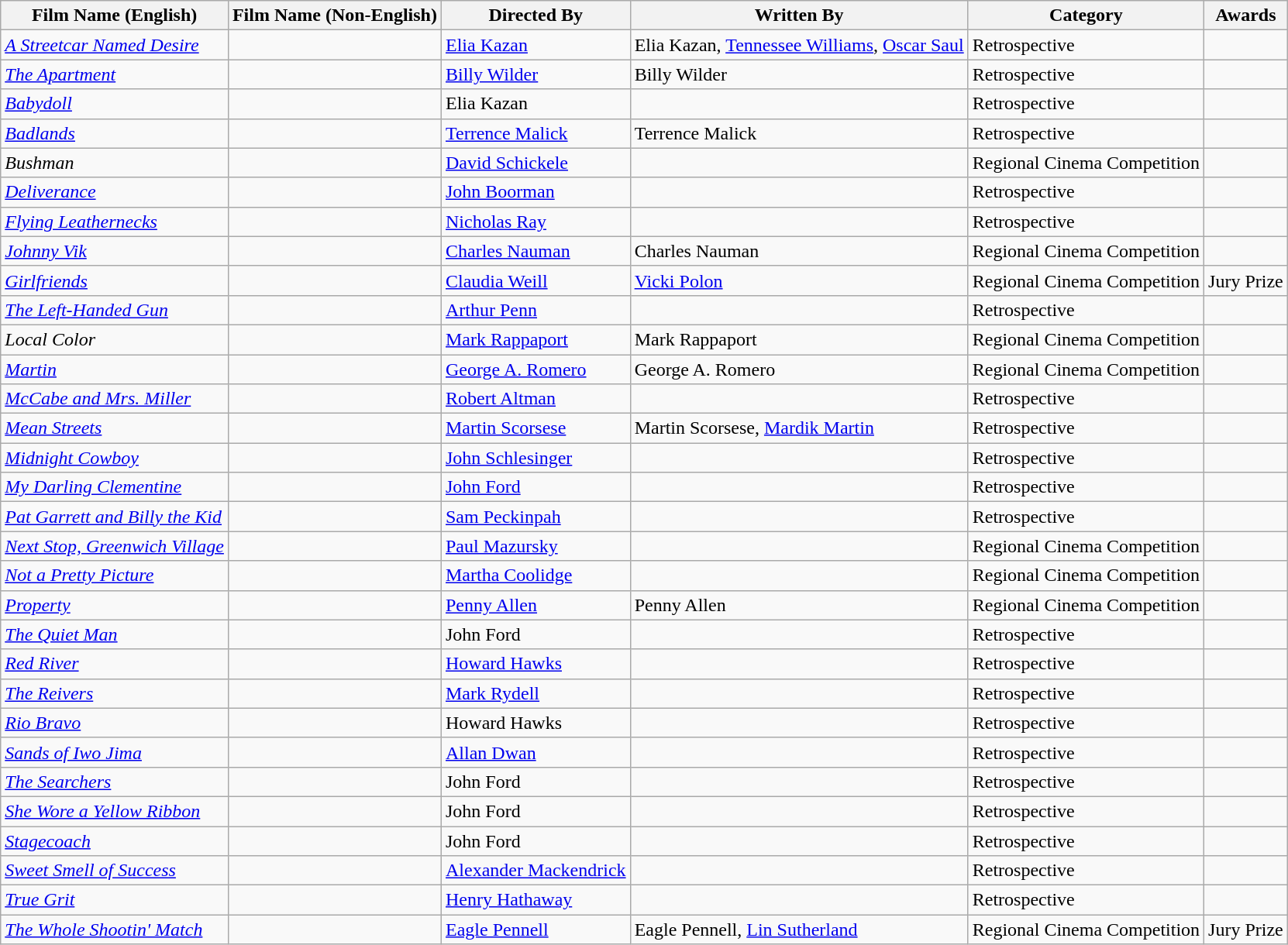<table class="wikitable">
<tr>
<th>Film Name (English)</th>
<th>Film Name (Non-English)</th>
<th>Directed By</th>
<th>Written By</th>
<th>Category</th>
<th>Awards</th>
</tr>
<tr>
<td><em><a href='#'>A Streetcar Named Desire</a></em></td>
<td></td>
<td><a href='#'>Elia Kazan</a></td>
<td>Elia Kazan, <a href='#'>Tennessee Williams</a>, <a href='#'>Oscar Saul</a></td>
<td>Retrospective</td>
<td></td>
</tr>
<tr>
<td><em><a href='#'>The Apartment</a></em></td>
<td></td>
<td><a href='#'>Billy Wilder</a></td>
<td>Billy Wilder</td>
<td>Retrospective</td>
<td></td>
</tr>
<tr>
<td><em><a href='#'>Babydoll</a></em></td>
<td></td>
<td>Elia Kazan</td>
<td></td>
<td>Retrospective</td>
<td></td>
</tr>
<tr>
<td><em><a href='#'>Badlands</a></em></td>
<td></td>
<td><a href='#'>Terrence Malick</a></td>
<td>Terrence Malick</td>
<td>Retrospective</td>
<td></td>
</tr>
<tr>
<td><em>Bushman</em></td>
<td></td>
<td><a href='#'>David Schickele</a></td>
<td></td>
<td>Regional Cinema Competition</td>
<td></td>
</tr>
<tr>
<td><em><a href='#'>Deliverance</a></em></td>
<td></td>
<td><a href='#'>John Boorman</a></td>
<td></td>
<td>Retrospective</td>
<td></td>
</tr>
<tr>
<td><em><a href='#'>Flying Leathernecks</a></em></td>
<td></td>
<td><a href='#'>Nicholas Ray</a></td>
<td></td>
<td>Retrospective</td>
<td></td>
</tr>
<tr>
<td><em><a href='#'>Johnny Vik</a></em></td>
<td></td>
<td><a href='#'>Charles Nauman</a></td>
<td>Charles Nauman</td>
<td>Regional Cinema Competition</td>
<td></td>
</tr>
<tr>
<td><em><a href='#'>Girlfriends</a></em></td>
<td></td>
<td><a href='#'>Claudia Weill</a></td>
<td><a href='#'>Vicki Polon</a></td>
<td>Regional Cinema Competition</td>
<td>Jury Prize</td>
</tr>
<tr>
<td><em><a href='#'>The Left-Handed Gun</a></em></td>
<td></td>
<td><a href='#'>Arthur Penn</a></td>
<td></td>
<td>Retrospective</td>
<td></td>
</tr>
<tr>
<td><em>Local Color</em></td>
<td></td>
<td><a href='#'>Mark Rappaport</a></td>
<td>Mark Rappaport</td>
<td>Regional Cinema Competition</td>
<td></td>
</tr>
<tr>
<td><em><a href='#'>Martin</a></em></td>
<td></td>
<td><a href='#'>George A. Romero</a></td>
<td>George A. Romero</td>
<td>Regional Cinema Competition</td>
<td></td>
</tr>
<tr>
<td><em><a href='#'>McCabe and Mrs. Miller</a></em></td>
<td></td>
<td><a href='#'>Robert Altman</a></td>
<td></td>
<td>Retrospective</td>
<td></td>
</tr>
<tr>
<td><em><a href='#'>Mean Streets</a></em></td>
<td></td>
<td><a href='#'>Martin Scorsese</a></td>
<td>Martin Scorsese, <a href='#'>Mardik Martin</a></td>
<td>Retrospective</td>
<td></td>
</tr>
<tr>
<td><em><a href='#'>Midnight Cowboy</a></em></td>
<td></td>
<td><a href='#'>John Schlesinger</a></td>
<td></td>
<td>Retrospective</td>
<td></td>
</tr>
<tr>
<td><em><a href='#'>My Darling Clementine</a></em></td>
<td></td>
<td><a href='#'>John Ford</a></td>
<td></td>
<td>Retrospective</td>
<td></td>
</tr>
<tr>
<td><em><a href='#'>Pat Garrett and Billy the Kid</a></em></td>
<td></td>
<td><a href='#'>Sam Peckinpah</a></td>
<td></td>
<td>Retrospective</td>
<td></td>
</tr>
<tr>
<td><em><a href='#'>Next Stop, Greenwich Village</a></em></td>
<td></td>
<td><a href='#'>Paul Mazursky</a></td>
<td></td>
<td>Regional Cinema Competition</td>
<td></td>
</tr>
<tr>
<td><em><a href='#'>Not a Pretty Picture</a></em></td>
<td></td>
<td><a href='#'>Martha Coolidge</a></td>
<td></td>
<td>Regional Cinema Competition</td>
<td></td>
</tr>
<tr>
<td><em><a href='#'>Property</a></em></td>
<td></td>
<td><a href='#'>Penny Allen</a></td>
<td>Penny Allen</td>
<td>Regional Cinema Competition</td>
<td></td>
</tr>
<tr>
<td><em><a href='#'>The Quiet Man</a></em></td>
<td></td>
<td>John Ford</td>
<td></td>
<td>Retrospective</td>
<td></td>
</tr>
<tr>
<td><em><a href='#'>Red River</a></em></td>
<td></td>
<td><a href='#'>Howard Hawks</a></td>
<td></td>
<td>Retrospective</td>
<td></td>
</tr>
<tr>
<td><em><a href='#'>The Reivers</a></em></td>
<td></td>
<td><a href='#'>Mark Rydell</a></td>
<td></td>
<td>Retrospective</td>
<td></td>
</tr>
<tr>
<td><em><a href='#'>Rio Bravo</a></em></td>
<td></td>
<td>Howard Hawks</td>
<td></td>
<td>Retrospective</td>
<td></td>
</tr>
<tr>
<td><em><a href='#'>Sands of Iwo Jima</a></em></td>
<td></td>
<td><a href='#'>Allan Dwan</a></td>
<td></td>
<td>Retrospective</td>
<td></td>
</tr>
<tr>
<td><em><a href='#'>The Searchers</a></em></td>
<td></td>
<td>John Ford</td>
<td></td>
<td>Retrospective</td>
<td></td>
</tr>
<tr>
<td><em><a href='#'>She Wore a Yellow Ribbon</a></em></td>
<td></td>
<td>John Ford</td>
<td></td>
<td>Retrospective</td>
<td></td>
</tr>
<tr>
<td><em><a href='#'>Stagecoach</a></em></td>
<td></td>
<td>John Ford</td>
<td></td>
<td>Retrospective</td>
<td></td>
</tr>
<tr>
<td><em><a href='#'>Sweet Smell of Success</a></em></td>
<td></td>
<td><a href='#'>Alexander Mackendrick</a></td>
<td></td>
<td>Retrospective</td>
<td></td>
</tr>
<tr>
<td><em><a href='#'>True Grit</a></em></td>
<td></td>
<td><a href='#'>Henry Hathaway</a></td>
<td></td>
<td>Retrospective</td>
<td></td>
</tr>
<tr>
<td><em><a href='#'>The Whole Shootin' Match</a></em></td>
<td></td>
<td><a href='#'>Eagle Pennell</a></td>
<td>Eagle Pennell, <a href='#'>Lin Sutherland</a></td>
<td>Regional Cinema Competition</td>
<td>Jury Prize</td>
</tr>
</table>
